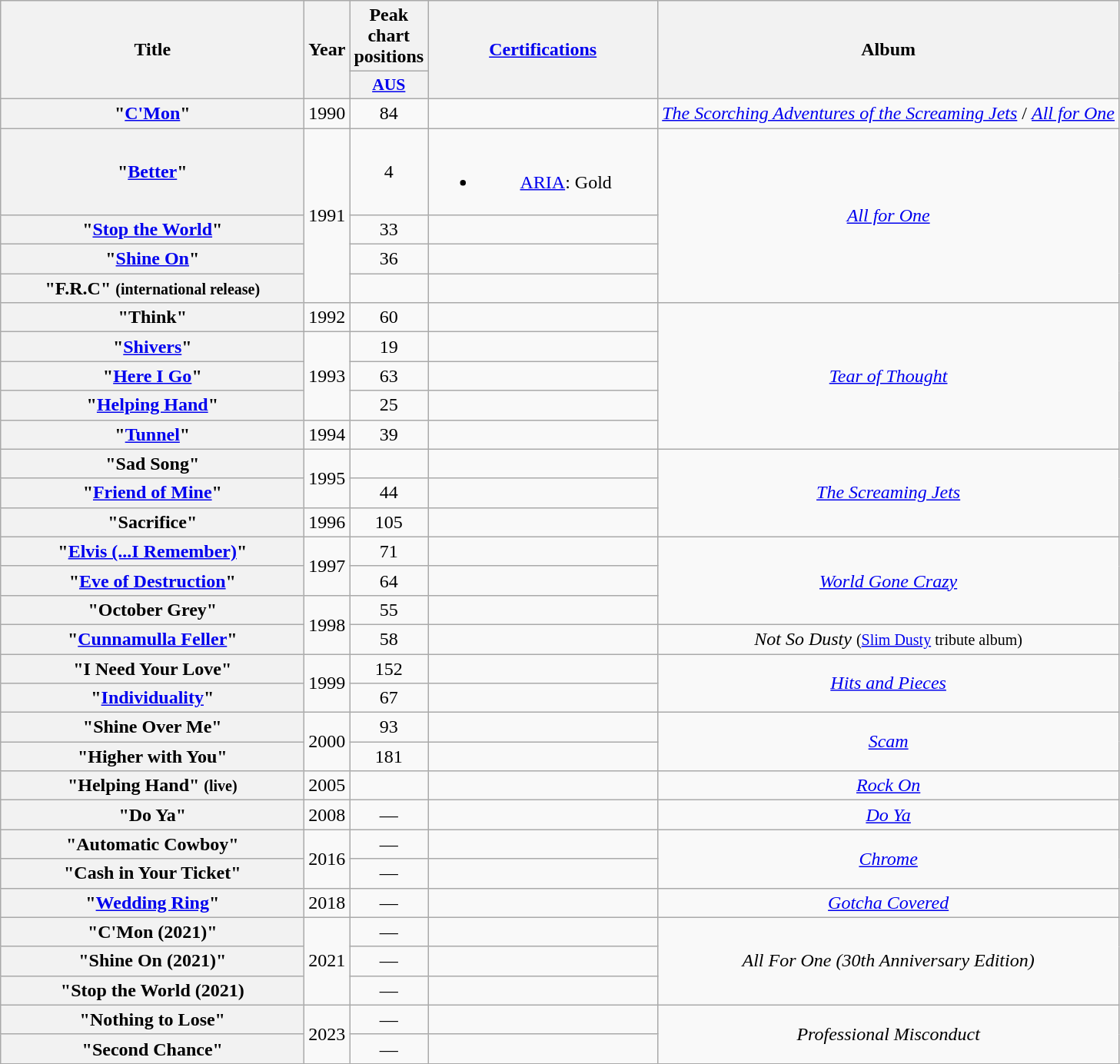<table class="wikitable plainrowheaders" style="text-align:center;" border="1">
<tr>
<th scope="col" rowspan="2" style="width:16em;">Title</th>
<th scope="col" rowspan="2">Year</th>
<th scope="col" colspan="1">Peak chart positions</th>
<th scope="col" rowspan="2" style="width:12em;"><a href='#'>Certifications</a></th>
<th scope="col" rowspan="2">Album</th>
</tr>
<tr>
<th scope="col" style="width:3em;font-size:90%;"><a href='#'>AUS</a><br></th>
</tr>
<tr>
<th scope="row">"<a href='#'>C'Mon</a>"</th>
<td>1990</td>
<td>84</td>
<td></td>
<td><em><a href='#'>The Scorching Adventures of the Screaming Jets</a></em> / <em><a href='#'>All for One</a></em></td>
</tr>
<tr>
<th scope="row">"<a href='#'>Better</a>"</th>
<td rowspan="4">1991</td>
<td>4</td>
<td><br><ul><li><a href='#'>ARIA</a>: Gold</li></ul></td>
<td rowspan="4"><em><a href='#'>All for One</a></em></td>
</tr>
<tr>
<th scope="row">"<a href='#'>Stop the World</a>"</th>
<td>33</td>
<td></td>
</tr>
<tr>
<th scope="row">"<a href='#'>Shine On</a>"</th>
<td>36</td>
<td></td>
</tr>
<tr>
<th scope="row">"F.R.C" <small>(international release)</small></th>
<td></td>
<td></td>
</tr>
<tr>
<th scope="row">"Think"</th>
<td>1992</td>
<td>60</td>
<td></td>
<td rowspan="5"><em><a href='#'>Tear of Thought</a></em></td>
</tr>
<tr>
<th scope="row">"<a href='#'>Shivers</a>"</th>
<td rowspan="3">1993</td>
<td>19</td>
<td></td>
</tr>
<tr>
<th scope="row">"<a href='#'>Here I Go</a>"</th>
<td>63</td>
<td></td>
</tr>
<tr>
<th scope="row">"<a href='#'>Helping Hand</a>"</th>
<td>25</td>
<td></td>
</tr>
<tr>
<th scope="row">"<a href='#'>Tunnel</a>"</th>
<td>1994</td>
<td>39</td>
<td></td>
</tr>
<tr>
<th scope="row">"Sad Song"</th>
<td rowspan="2">1995</td>
<td></td>
<td></td>
<td rowspan="3"><em><a href='#'>The Screaming Jets</a></em></td>
</tr>
<tr>
<th scope="row">"<a href='#'>Friend of Mine</a>"</th>
<td>44</td>
<td></td>
</tr>
<tr>
<th scope="row">"Sacrifice"</th>
<td>1996</td>
<td>105</td>
<td></td>
</tr>
<tr>
<th scope="row">"<a href='#'>Elvis (...I Remember)</a>"</th>
<td rowspan="2">1997</td>
<td>71</td>
<td></td>
<td rowspan="3"><em><a href='#'>World Gone Crazy</a></em></td>
</tr>
<tr>
<th scope="row">"<a href='#'>Eve of Destruction</a>"</th>
<td>64</td>
<td></td>
</tr>
<tr>
<th scope="row">"October Grey"</th>
<td rowspan="2">1998</td>
<td>55</td>
<td></td>
</tr>
<tr>
<th scope="row">"<a href='#'>Cunnamulla Feller</a>"</th>
<td>58</td>
<td></td>
<td><em>Not So Dusty</em> <small> (<a href='#'>Slim Dusty</a> tribute album) </small></td>
</tr>
<tr>
<th scope="row">"I Need Your Love"</th>
<td rowspan=2>1999</td>
<td>152</td>
<td></td>
<td rowspan="2"><em><a href='#'>Hits and Pieces</a></em></td>
</tr>
<tr>
<th scope="row">"<a href='#'>Individuality</a>"</th>
<td>67</td>
<td></td>
</tr>
<tr>
<th scope="row">"Shine Over Me"</th>
<td rowspan="2">2000</td>
<td>93</td>
<td></td>
<td rowspan="2"><em><a href='#'>Scam</a></em></td>
</tr>
<tr>
<th scope="row">"Higher with You"</th>
<td>181</td>
<td></td>
</tr>
<tr>
<th scope="row">"Helping Hand" <small> (live) </small></th>
<td>2005</td>
<td></td>
<td></td>
<td><em><a href='#'>Rock On</a></em></td>
</tr>
<tr>
<th scope="row">"Do Ya"</th>
<td>2008</td>
<td>—</td>
<td></td>
<td><em><a href='#'>Do Ya</a></em></td>
</tr>
<tr>
<th scope="row">"Automatic Cowboy"</th>
<td rowspan="2">2016</td>
<td>—</td>
<td></td>
<td rowspan="2"><em><a href='#'>Chrome</a></em></td>
</tr>
<tr>
<th scope="row">"Cash in Your Ticket"</th>
<td>—</td>
<td></td>
</tr>
<tr>
<th scope="row">"<a href='#'>Wedding Ring</a>"</th>
<td>2018</td>
<td>—</td>
<td></td>
<td><em><a href='#'>Gotcha Covered</a></em></td>
</tr>
<tr>
<th scope="row">"C'Mon (2021)"</th>
<td rowspan="3">2021</td>
<td>—</td>
<td></td>
<td rowspan="3"><em>All For One (30th Anniversary Edition)</em></td>
</tr>
<tr>
<th scope="row">"Shine On (2021)"</th>
<td>—</td>
<td></td>
</tr>
<tr>
<th scope="row">"Stop the World (2021)</th>
<td>—</td>
<td></td>
</tr>
<tr>
<th scope="row">"Nothing to Lose"</th>
<td rowspan="2">2023</td>
<td>—</td>
<td></td>
<td rowspan="2"><em>Professional Misconduct</em></td>
</tr>
<tr>
<th scope="row">"Second Chance"</th>
<td>—</td>
<td></td>
</tr>
<tr>
</tr>
</table>
